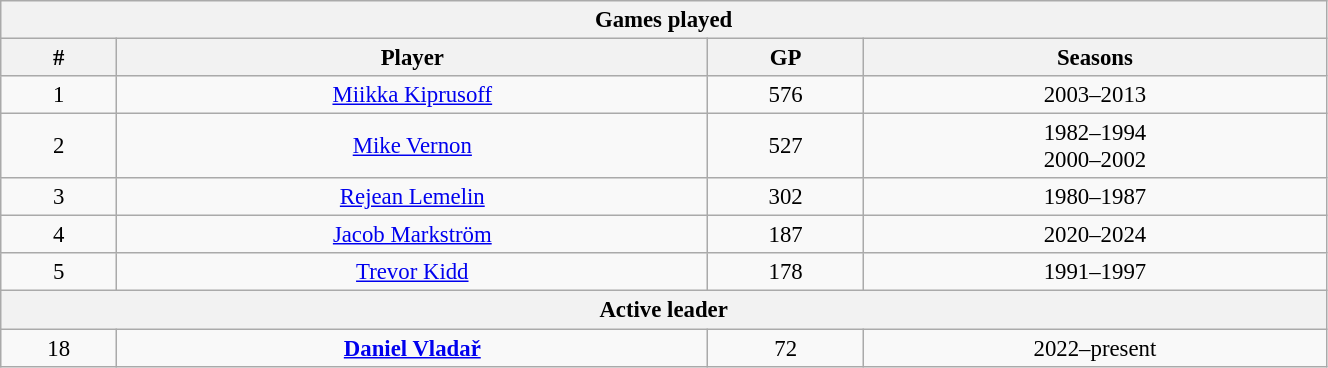<table class="wikitable" style="text-align: center; font-size: 95%" width="70%">
<tr>
<th colspan="4">Games played</th>
</tr>
<tr>
<th>#</th>
<th>Player</th>
<th>GP</th>
<th>Seasons</th>
</tr>
<tr>
<td>1</td>
<td><a href='#'>Miikka Kiprusoff</a></td>
<td>576</td>
<td>2003–2013</td>
</tr>
<tr>
<td>2</td>
<td><a href='#'>Mike Vernon</a></td>
<td>527</td>
<td>1982–1994<br>2000–2002</td>
</tr>
<tr>
<td>3</td>
<td><a href='#'>Rejean Lemelin</a></td>
<td>302</td>
<td>1980–1987</td>
</tr>
<tr>
<td>4</td>
<td><a href='#'>Jacob Markström</a></td>
<td>187</td>
<td>2020–2024</td>
</tr>
<tr>
<td>5</td>
<td><a href='#'>Trevor Kidd</a></td>
<td>178</td>
<td>1991–1997</td>
</tr>
<tr>
<th colspan="4">Active leader</th>
</tr>
<tr>
<td>18</td>
<td><strong><a href='#'>Daniel Vladař</a></strong></td>
<td>72</td>
<td>2022–present</td>
</tr>
</table>
